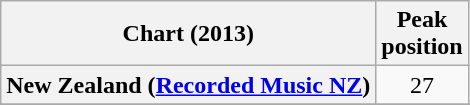<table class="wikitable sortable plainrowheaders" style="text-align:center">
<tr>
<th scope="col">Chart (2013)</th>
<th scope="col">Peak<br>position</th>
</tr>
<tr>
<th scope="row">New Zealand (<a href='#'>Recorded Music NZ</a>)</th>
<td>27</td>
</tr>
<tr>
</tr>
<tr>
</tr>
<tr>
</tr>
</table>
